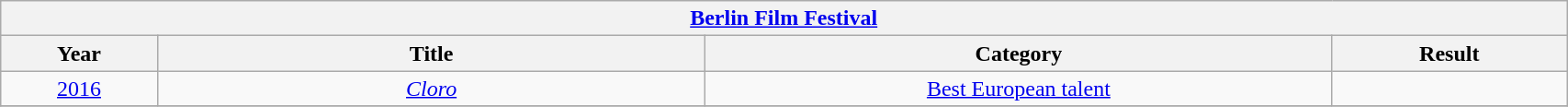<table width="90%" class="wikitable">
<tr>
<th colspan="4" align="center"><a href='#'>Berlin Film Festival</a></th>
</tr>
<tr>
<th width="10%">Year</th>
<th width="35%">Title</th>
<th width="40%">Category</th>
<th width="15%">Result</th>
</tr>
<tr>
<td align="center"><a href='#'>2016</a></td>
<td align="center"><em><a href='#'>Cloro</a></em></td>
<td align="center"><a href='#'>Best European talent</a></td>
<td></td>
</tr>
<tr>
</tr>
</table>
